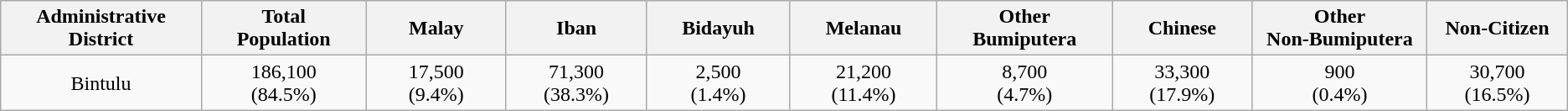<table class="wikitable" style="text-align:center">
<tr>
<th style="width:5%">Administrative District</th>
<th style="width:5%">Total <br>Population</th>
<th style="width:5%">Malay</th>
<th style="width:5%">Iban</th>
<th style="width:5%">Bidayuh</th>
<th style="width:5%">Melanau</th>
<th style="width:5%">Other <br>Bumiputera</th>
<th style="width:5%">Chinese</th>
<th style="width:5%">Other <br>Non-Bumiputera</th>
<th style="width:5%">Non-Citizen</th>
</tr>
<tr>
<td>Bintulu</td>
<td>186,100<br>(84.5%)</td>
<td>17,500<br>(9.4%)</td>
<td>71,300<br>(38.3%)</td>
<td>2,500<br>(1.4%)</td>
<td>21,200<br>(11.4%)</td>
<td>8,700<br>(4.7%)</td>
<td>33,300<br>(17.9%)</td>
<td>900<br>(0.4%)</td>
<td>30,700<br>(16.5%)</td>
</tr>
</table>
